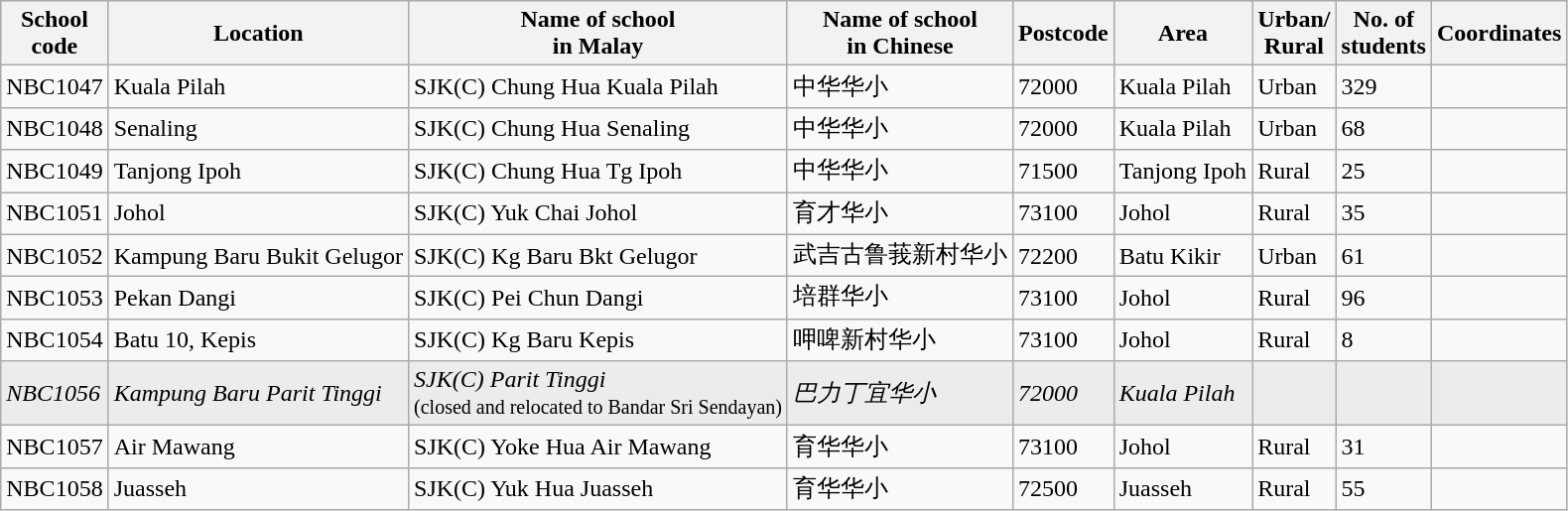<table class="wikitable sortable">
<tr>
<th>School<br>code</th>
<th>Location</th>
<th>Name of school<br>in Malay</th>
<th>Name of school<br>in Chinese</th>
<th>Postcode</th>
<th>Area</th>
<th>Urban/<br>Rural</th>
<th>No. of<br>students</th>
<th>Coordinates</th>
</tr>
<tr>
<td>NBC1047</td>
<td>Kuala Pilah</td>
<td>SJK(C) Chung Hua Kuala Pilah</td>
<td>中华华小</td>
<td>72000</td>
<td>Kuala Pilah</td>
<td>Urban</td>
<td>329</td>
<td></td>
</tr>
<tr>
<td>NBC1048</td>
<td>Senaling</td>
<td>SJK(C) Chung Hua Senaling</td>
<td>中华华小</td>
<td>72000</td>
<td>Kuala Pilah</td>
<td>Urban</td>
<td>68</td>
<td></td>
</tr>
<tr>
<td>NBC1049</td>
<td>Tanjong Ipoh</td>
<td>SJK(C) Chung Hua Tg Ipoh</td>
<td>中华华小</td>
<td>71500</td>
<td>Tanjong Ipoh</td>
<td>Rural</td>
<td>25</td>
<td></td>
</tr>
<tr>
<td>NBC1051</td>
<td>Johol</td>
<td>SJK(C) Yuk Chai Johol</td>
<td>育才华小</td>
<td>73100</td>
<td>Johol</td>
<td>Rural</td>
<td>35</td>
<td></td>
</tr>
<tr>
<td>NBC1052</td>
<td>Kampung Baru Bukit Gelugor</td>
<td>SJK(C) Kg Baru Bkt Gelugor</td>
<td>武吉古鲁莪新村华小</td>
<td>72200</td>
<td>Batu Kikir</td>
<td>Urban</td>
<td>61</td>
<td></td>
</tr>
<tr>
<td>NBC1053</td>
<td>Pekan Dangi</td>
<td>SJK(C) Pei Chun Dangi</td>
<td>培群华小</td>
<td>73100</td>
<td>Johol</td>
<td>Rural</td>
<td>96</td>
<td></td>
</tr>
<tr>
<td>NBC1054</td>
<td>Batu 10, Kepis</td>
<td>SJK(C) Kg Baru Kepis</td>
<td>呷啤新村华小</td>
<td>73100</td>
<td>Johol</td>
<td>Rural</td>
<td>8</td>
<td></td>
</tr>
<tr bgcolor="#ECECEC">
<td><em>NBC1056</em></td>
<td><em>Kampung Baru Parit Tinggi</em></td>
<td><em>SJK(C) Parit Tinggi</em><br><small>(closed and relocated to Bandar Sri Sendayan)</small></td>
<td><em>巴力丁宜华小</em></td>
<td><em>72000</em></td>
<td><em>Kuala Pilah</em></td>
<td></td>
<td></td>
<td></td>
</tr>
<tr>
<td>NBC1057</td>
<td>Air Mawang</td>
<td>SJK(C) Yoke Hua Air Mawang</td>
<td>育华华小</td>
<td>73100</td>
<td>Johol</td>
<td>Rural</td>
<td>31</td>
<td></td>
</tr>
<tr>
<td>NBC1058</td>
<td>Juasseh</td>
<td>SJK(C) Yuk Hua Juasseh</td>
<td>育华华小</td>
<td>72500</td>
<td>Juasseh</td>
<td>Rural</td>
<td>55</td>
<td></td>
</tr>
</table>
